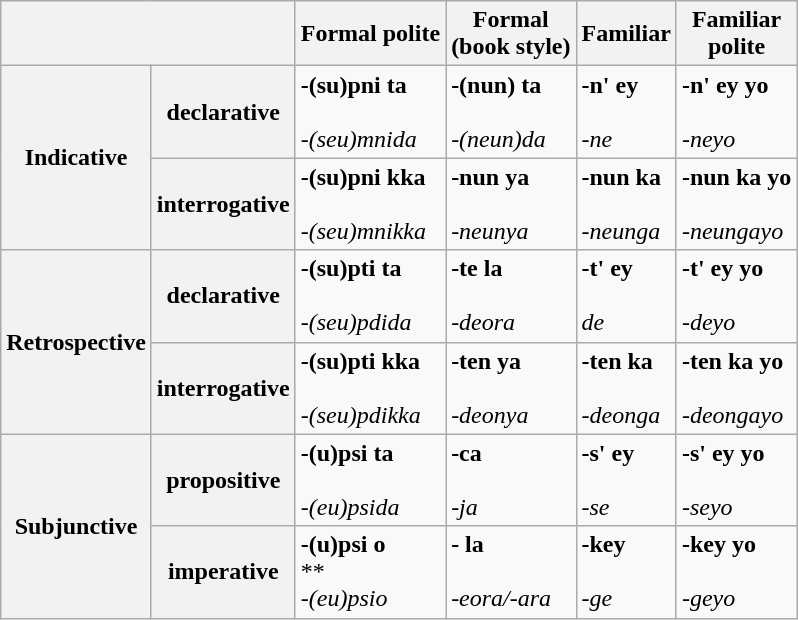<table class=wikitable>
<tr>
<th colspan=2></th>
<th>Formal polite</th>
<th>Formal<br>(book style)</th>
<th>Familiar</th>
<th>Familiar<br>polite</th>
</tr>
<tr>
<th rowspan=2>Indicative</th>
<th>declarative</th>
<td><strong>-(su)pni ta</strong><br><br><em>-(seu)mnida</em></td>
<td><strong>-(nun) ta</strong><br><br><em>-(neun)da</em></td>
<td><strong>-n' ey</strong><br><br><em>-ne</em></td>
<td><strong>-n' ey yo</strong><br><br><em>-neyo</em></td>
</tr>
<tr>
<th>interrogative</th>
<td><strong>-(su)pni kka</strong><br><br><em>-(seu)mnikka</em></td>
<td><strong>-nun ya</strong><br><br><em>-neunya</em></td>
<td><strong>-nun ka</strong><br><br><em>-neunga</em></td>
<td><strong>-nun ka yo</strong><br><br><em>-neungayo</em></td>
</tr>
<tr>
<th rowspan=2>Retrospective</th>
<th>declarative</th>
<td><strong>-(su)pti ta</strong><br><br><em>-(seu)pdida</em></td>
<td><strong>-te la</strong><br><br><em>-deora</em></td>
<td><strong>-t' ey</strong><br><br><em>de</em></td>
<td><strong>-t' ey yo</strong><br><br><em>-deyo</em></td>
</tr>
<tr>
<th>interrogative</th>
<td><strong>-(su)pti kka</strong><br><br><em>-(seu)pdikka</em></td>
<td><strong>-ten ya</strong><br><br><em>-deonya</em></td>
<td><strong>-ten ka</strong><br><br><em>-deonga</em></td>
<td><strong>-ten ka yo</strong><br><br><em>-deongayo</em></td>
</tr>
<tr>
<th rowspan=2>Subjunctive</th>
<th>propositive</th>
<td><strong>-(u)psi ta</strong><br><br><em>-(eu)psida</em></td>
<td><strong>-ca</strong><br><br><em>-ja</em></td>
<td><strong>-s' ey</strong><br><br><em>-se</em></td>
<td><strong>-s' ey yo</strong><br><br><em>-seyo</em></td>
</tr>
<tr>
<th>imperative</th>
<td><strong>-(u)psi o</strong><br>**<br><em>-(eu)psio</em></td>
<td><strong>- la</strong><br><br><em>-eora/-ara</em></td>
<td><strong>-key</strong><br><br><em>-ge</em></td>
<td><strong>-key yo</strong><br><br><em>-geyo</em></td>
</tr>
</table>
